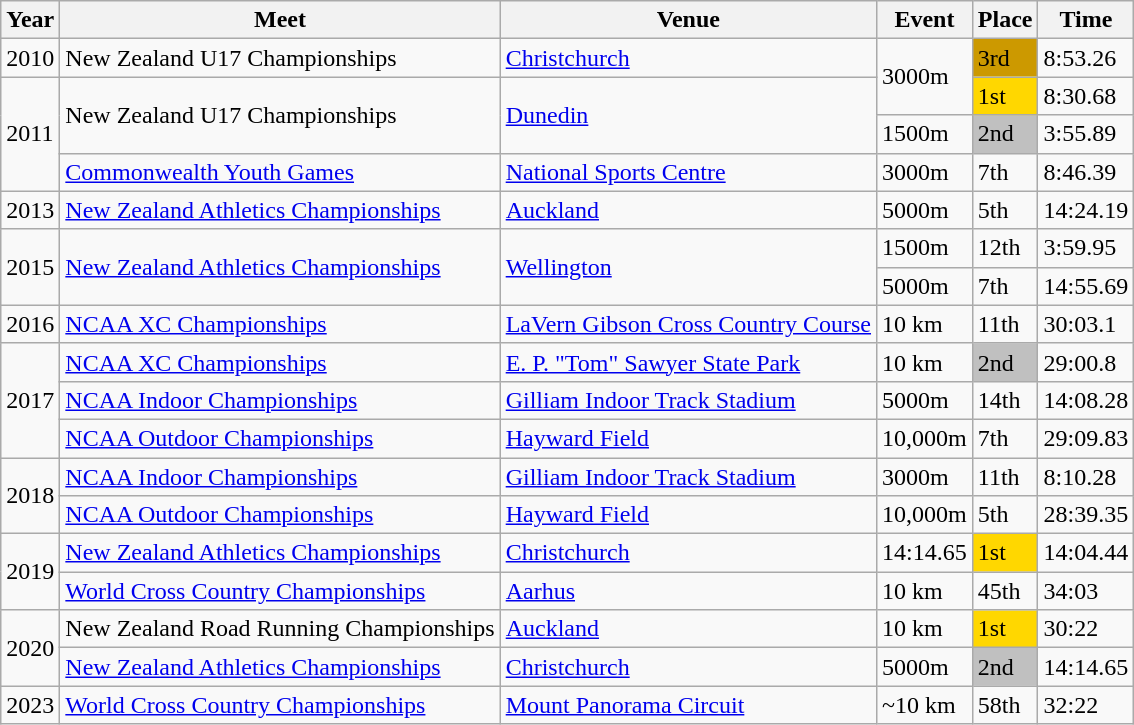<table class="wikitable">
<tr>
<th>Year</th>
<th>Meet</th>
<th>Venue</th>
<th>Event</th>
<th>Place</th>
<th>Time</th>
</tr>
<tr>
<td>2010</td>
<td>New Zealand U17 Championships</td>
<td><a href='#'>Christchurch</a></td>
<td rowspan="2">3000m</td>
<td bgcolor="cc9900">3rd</td>
<td>8:53.26</td>
</tr>
<tr>
<td rowspan="3">2011</td>
<td rowspan="2">New Zealand U17 Championships</td>
<td rowspan="2"><a href='#'>Dunedin</a></td>
<td bgcolor= "Gold">1st</td>
<td>8:30.68</td>
</tr>
<tr>
<td>1500m</td>
<td bgcolor= "Silver">2nd</td>
<td>3:55.89</td>
</tr>
<tr>
<td><a href='#'>Commonwealth Youth Games</a></td>
<td><a href='#'>National Sports Centre</a></td>
<td>3000m</td>
<td>7th</td>
<td>8:46.39</td>
</tr>
<tr>
<td>2013</td>
<td><a href='#'>New Zealand Athletics Championships</a></td>
<td><a href='#'>Auckland</a></td>
<td>5000m</td>
<td>5th</td>
<td>14:24.19</td>
</tr>
<tr>
<td rowspan="2">2015</td>
<td rowspan="2"><a href='#'>New Zealand Athletics Championships</a></td>
<td rowspan="2"><a href='#'>Wellington</a></td>
<td>1500m</td>
<td>12th</td>
<td>3:59.95</td>
</tr>
<tr>
<td>5000m</td>
<td>7th</td>
<td>14:55.69</td>
</tr>
<tr>
<td>2016</td>
<td><a href='#'>NCAA XC Championships</a></td>
<td><a href='#'>LaVern Gibson Cross Country Course</a></td>
<td>10 km</td>
<td>11th</td>
<td>30:03.1</td>
</tr>
<tr>
<td rowspan="3">2017</td>
<td><a href='#'>NCAA XC Championships</a></td>
<td><a href='#'>E. P. "Tom" Sawyer State Park</a></td>
<td>10 km</td>
<td bgcolor= "Silver">2nd</td>
<td>29:00.8</td>
</tr>
<tr>
<td><a href='#'>NCAA Indoor Championships</a></td>
<td><a href='#'>Gilliam Indoor Track Stadium</a></td>
<td>5000m</td>
<td>14th</td>
<td>14:08.28</td>
</tr>
<tr>
<td><a href='#'>NCAA Outdoor Championships</a></td>
<td><a href='#'>Hayward Field</a></td>
<td>10,000m</td>
<td>7th</td>
<td>29:09.83</td>
</tr>
<tr>
<td rowspan="2">2018</td>
<td><a href='#'>NCAA Indoor Championships</a></td>
<td><a href='#'>Gilliam Indoor Track Stadium</a></td>
<td>3000m</td>
<td>11th</td>
<td>8:10.28</td>
</tr>
<tr>
<td><a href='#'>NCAA Outdoor Championships</a></td>
<td><a href='#'>Hayward Field</a></td>
<td>10,000m</td>
<td>5th</td>
<td>28:39.35</td>
</tr>
<tr>
<td rowspan="2">2019</td>
<td><a href='#'>New Zealand Athletics Championships</a></td>
<td><a href='#'>Christchurch</a></td>
<td>14:14.65</td>
<td bgcolor= "Gold">1st</td>
<td>14:04.44</td>
</tr>
<tr>
<td><a href='#'>World Cross Country Championships</a></td>
<td><a href='#'>Aarhus</a></td>
<td>10 km</td>
<td>45th</td>
<td>34:03</td>
</tr>
<tr>
<td rowspan="2">2020</td>
<td>New Zealand Road Running Championships</td>
<td><a href='#'>Auckland</a></td>
<td>10 km</td>
<td bgcolor= "Gold">1st</td>
<td>30:22</td>
</tr>
<tr>
<td><a href='#'>New Zealand Athletics Championships</a></td>
<td><a href='#'>Christchurch</a></td>
<td>5000m</td>
<td bgcolor= "Silver">2nd</td>
<td>14:14.65</td>
</tr>
<tr>
<td>2023</td>
<td><a href='#'>World Cross Country Championships</a></td>
<td><a href='#'>Mount Panorama Circuit</a></td>
<td>~10 km</td>
<td>58th</td>
<td>32:22</td>
</tr>
</table>
